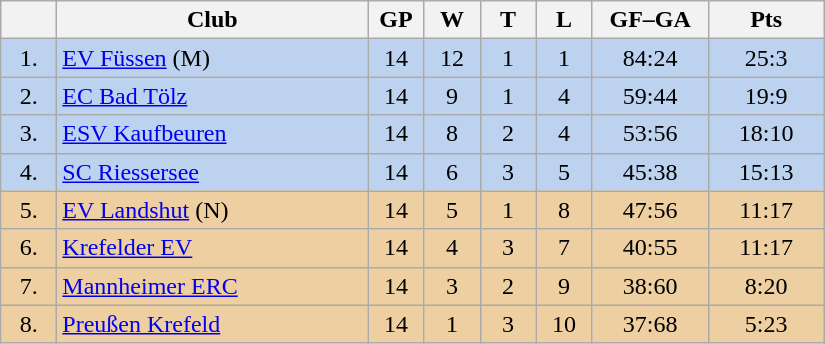<table class="wikitable">
<tr>
<th width="30"></th>
<th width="200">Club</th>
<th width="30">GP</th>
<th width="30">W</th>
<th width="30">T</th>
<th width="30">L</th>
<th width="70">GF–GA</th>
<th width="70">Pts</th>
</tr>
<tr bgcolor="#BCD2EE" align="center">
<td>1.</td>
<td align="left"><a href='#'>EV Füssen</a> (M)</td>
<td>14</td>
<td>12</td>
<td>1</td>
<td>1</td>
<td>84:24</td>
<td>25:3</td>
</tr>
<tr bgcolor=#BCD2EE align="center">
<td>2.</td>
<td align="left"><a href='#'>EC Bad Tölz</a></td>
<td>14</td>
<td>9</td>
<td>1</td>
<td>4</td>
<td>59:44</td>
<td>19:9</td>
</tr>
<tr bgcolor=#BCD2EE align="center">
<td>3.</td>
<td align="left"><a href='#'>ESV Kaufbeuren</a></td>
<td>14</td>
<td>8</td>
<td>2</td>
<td>4</td>
<td>53:56</td>
<td>18:10</td>
</tr>
<tr bgcolor=#BCD2EE align="center">
<td>4.</td>
<td align="left"><a href='#'>SC Riessersee</a></td>
<td>14</td>
<td>6</td>
<td>3</td>
<td>5</td>
<td>45:38</td>
<td>15:13</td>
</tr>
<tr bgcolor=#EECFA1 align="center">
<td>5.</td>
<td align="left"><a href='#'>EV Landshut</a> (N)</td>
<td>14</td>
<td>5</td>
<td>1</td>
<td>8</td>
<td>47:56</td>
<td>11:17</td>
</tr>
<tr bgcolor=#EECFA1 align="center">
<td>6.</td>
<td align="left"><a href='#'>Krefelder EV</a></td>
<td>14</td>
<td>4</td>
<td>3</td>
<td>7</td>
<td>40:55</td>
<td>11:17</td>
</tr>
<tr bgcolor=#EECFA1 align="center">
<td>7.</td>
<td align="left"><a href='#'>Mannheimer ERC</a></td>
<td>14</td>
<td>3</td>
<td>2</td>
<td>9</td>
<td>38:60</td>
<td>8:20</td>
</tr>
<tr bgcolor=#EECFA1 align="center">
<td>8.</td>
<td align="left"><a href='#'>Preußen Krefeld</a></td>
<td>14</td>
<td>1</td>
<td>3</td>
<td>10</td>
<td>37:68</td>
<td>5:23</td>
</tr>
</table>
